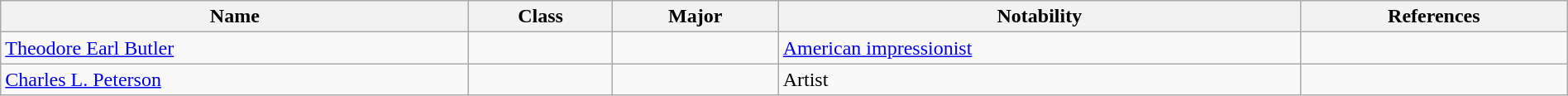<table class="wikitable" style="width:100%;">
<tr>
<th>Name</th>
<th>Class</th>
<th>Major</th>
<th>Notability</th>
<th>References</th>
</tr>
<tr>
<td><a href='#'>Theodore Earl Butler</a></td>
<td></td>
<td></td>
<td><a href='#'>American impressionist</a></td>
<td></td>
</tr>
<tr>
<td><a href='#'>Charles L. Peterson</a></td>
<td></td>
<td></td>
<td>Artist</td>
<td></td>
</tr>
</table>
